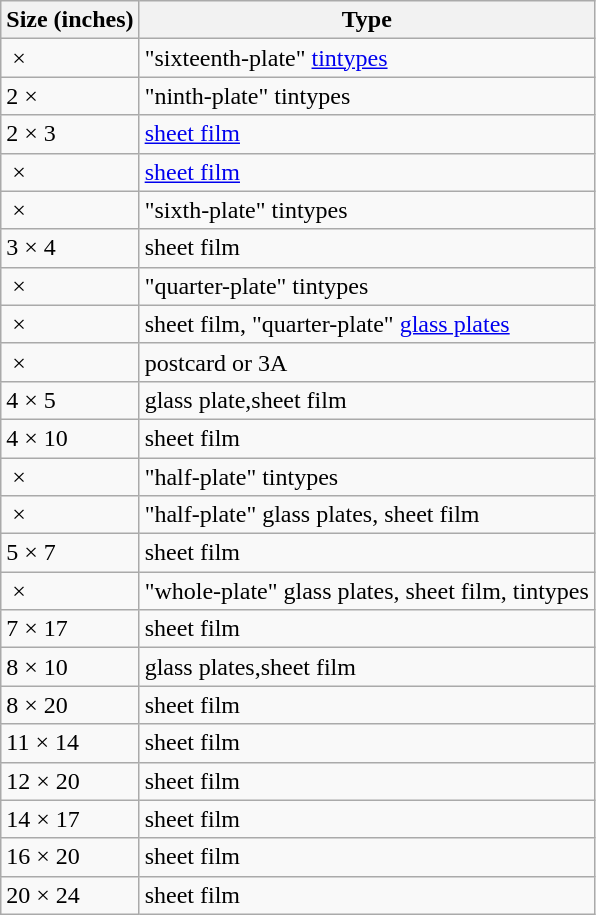<table class="wikitable">
<tr>
<th>Size (inches)</th>
<th>Type</th>
</tr>
<tr>
<td> × </td>
<td>"sixteenth-plate" <a href='#'>tintypes</a></td>
</tr>
<tr>
<td>2 × </td>
<td>"ninth-plate" tintypes</td>
</tr>
<tr>
<td>2 × 3</td>
<td><a href='#'>sheet film</a></td>
</tr>
<tr>
<td> × </td>
<td><a href='#'>sheet film</a></td>
</tr>
<tr>
<td> × </td>
<td>"sixth-plate" tintypes</td>
</tr>
<tr>
<td>3 × 4</td>
<td>sheet film</td>
</tr>
<tr>
<td> × </td>
<td>"quarter-plate" tintypes</td>
</tr>
<tr>
<td> × </td>
<td>sheet film,  "quarter-plate" <a href='#'>glass plates</a></td>
</tr>
<tr>
<td> × </td>
<td>postcard or 3A</td>
</tr>
<tr>
<td>4 × 5</td>
<td>glass plate,sheet film</td>
</tr>
<tr>
<td>4 × 10</td>
<td>sheet film</td>
</tr>
<tr>
<td> × </td>
<td>"half-plate" tintypes</td>
</tr>
<tr>
<td> × </td>
<td>"half-plate" glass plates, sheet film</td>
</tr>
<tr>
<td>5 × 7</td>
<td>sheet film</td>
</tr>
<tr>
<td> × </td>
<td>"whole-plate" glass plates, sheet film, tintypes</td>
</tr>
<tr>
<td>7 × 17</td>
<td>sheet film</td>
</tr>
<tr>
<td>8 × 10</td>
<td>glass plates,sheet film</td>
</tr>
<tr>
<td>8 × 20</td>
<td>sheet film</td>
</tr>
<tr>
<td>11 × 14</td>
<td>sheet film</td>
</tr>
<tr>
<td>12 × 20</td>
<td>sheet film</td>
</tr>
<tr>
<td>14 × 17</td>
<td>sheet film</td>
</tr>
<tr>
<td>16 × 20</td>
<td>sheet film</td>
</tr>
<tr>
<td>20 × 24</td>
<td>sheet film</td>
</tr>
</table>
